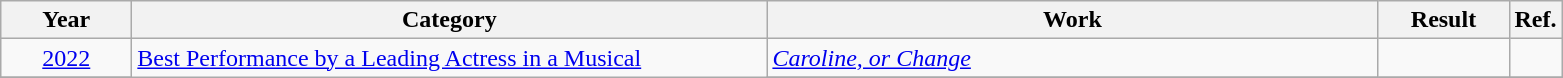<table class="wikitable">
<tr>
<th scope="col" style="width:5em;">Year</th>
<th scope="col" style="width:26em;">Category</th>
<th scope="col" style="width:25em;">Work</th>
<th scope="col" style="width:5em;">Result</th>
<th>Ref.</th>
</tr>
<tr>
<td style="text-align:center;"><a href='#'>2022</a></td>
<td rowspan="3"><a href='#'>Best Performance by a Leading Actress in a Musical</a></td>
<td><em><a href='#'>Caroline, or Change</a></em></td>
<td></td>
<td></td>
</tr>
<tr>
</tr>
</table>
